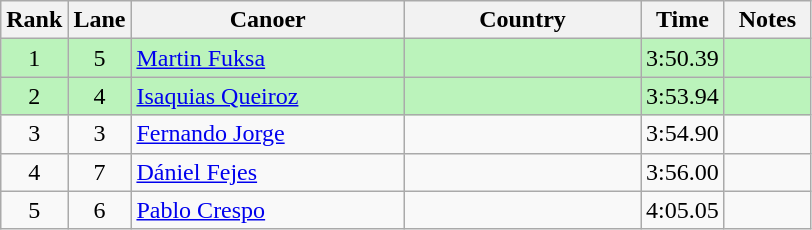<table class="wikitable sortable" style="text-align:center;">
<tr>
<th width=30>Rank</th>
<th width=30>Lane</th>
<th width=175>Canoer</th>
<th width=150>Country</th>
<th width=30>Time</th>
<th width=50>Notes</th>
</tr>
<tr bgcolor=bbf3bb>
<td>1</td>
<td>5</td>
<td align=left><a href='#'>Martin Fuksa</a></td>
<td align=left></td>
<td>3:50.39</td>
<td></td>
</tr>
<tr bgcolor=bbf3bb>
<td>2</td>
<td>4</td>
<td align=left><a href='#'>Isaquias Queiroz</a></td>
<td align=left></td>
<td>3:53.94</td>
<td></td>
</tr>
<tr>
<td>3</td>
<td>3</td>
<td align=left><a href='#'>Fernando Jorge</a></td>
<td align=left></td>
<td>3:54.90</td>
<td></td>
</tr>
<tr>
<td>4</td>
<td>7</td>
<td align=left><a href='#'>Dániel Fejes</a></td>
<td align=left></td>
<td>3:56.00</td>
<td></td>
</tr>
<tr>
<td>5</td>
<td>6</td>
<td align=left><a href='#'>Pablo Crespo</a></td>
<td align=left></td>
<td>4:05.05</td>
<td></td>
</tr>
</table>
